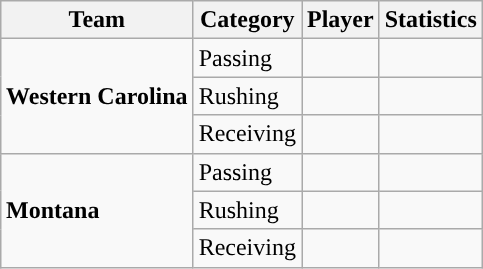<table class="wikitable" style="float: right;">
<tr>
<th>Team</th>
<th>Category</th>
<th>Player</th>
<th>Statistics</th>
</tr>
<tr>
<td rowspan=3><strong>Western Carolina</strong></td>
<td>Passing</td>
<td></td>
<td></td>
</tr>
<tr>
<td>Rushing</td>
<td></td>
<td></td>
</tr>
<tr>
<td>Receiving</td>
<td></td>
<td></td>
</tr>
<tr>
<td rowspan=3><strong>Montana</strong></td>
<td>Passing</td>
<td></td>
<td></td>
</tr>
<tr>
<td>Rushing</td>
<td></td>
<td></td>
</tr>
<tr>
<td>Receiving</td>
<td></td>
<td></td>
</tr>
</table>
